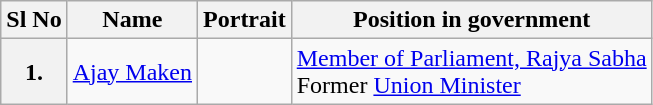<table class="sortable wikitable">
<tr>
<th style="text-align:center;">Sl No</th>
<th style="text-align:center;">Name</th>
<th style="text-align:center;">Portrait</th>
<th style="text-align:center;">Position in government</th>
</tr>
<tr style="text-align:left;">
<th>1.</th>
<td><a href='#'>Ajay Maken</a></td>
<td></td>
<td><a href='#'>Member of Parliament, Rajya Sabha</a><br> Former <a href='#'>Union Minister</a></td>
</tr>
</table>
